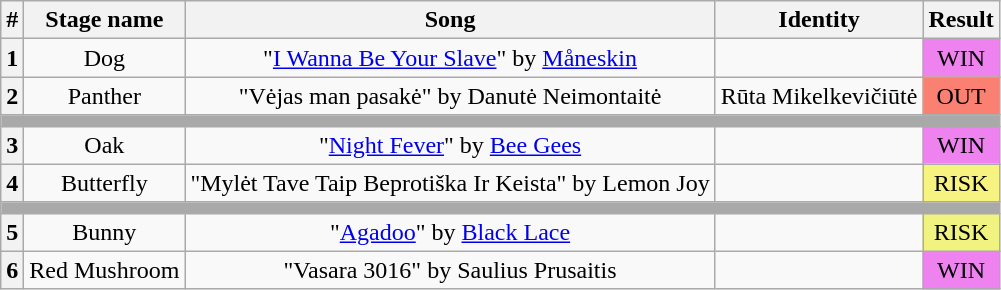<table class="wikitable plainrowheaders" style="text-align: center">
<tr>
<th>#</th>
<th>Stage name</th>
<th>Song</th>
<th>Identity</th>
<th>Result</th>
</tr>
<tr>
<th>1</th>
<td>Dog</td>
<td>"<a href='#'>I Wanna Be Your Slave</a>" by <a href='#'>Måneskin</a></td>
<td></td>
<td bgcolor="violet">WIN</td>
</tr>
<tr>
<th>2</th>
<td>Panther</td>
<td>"Vėjas man pasakė" by Danutė Neimontaitė</td>
<td>Rūta Mikelkevičiūtė</td>
<td bgcolor=salmon>OUT</td>
</tr>
<tr>
<td colspan="5" style="background:darkgray"></td>
</tr>
<tr>
<th>3</th>
<td>Oak</td>
<td>"<a href='#'>Night Fever</a>" by <a href='#'>Bee Gees</a></td>
<td></td>
<td bgcolor="violet">WIN</td>
</tr>
<tr>
<th>4</th>
<td>Butterfly</td>
<td>"Mylėt Tave Taip Beprotiška Ir Keista" by Lemon Joy</td>
<td></td>
<td bgcolor="#F7F381">RISK</td>
</tr>
<tr>
<td colspan="5" style="background:darkgray"></td>
</tr>
<tr>
<th>5</th>
<td>Bunny</td>
<td>"<a href='#'>Agadoo</a>" by <a href='#'>Black Lace</a></td>
<td></td>
<td bgcolor="#F1F381">RISK</td>
</tr>
<tr>
<th>6</th>
<td>Red Mushroom</td>
<td>"Vasara 3016" by Saulius Prusaitis</td>
<td></td>
<td bgcolor="violet">WIN</td>
</tr>
</table>
